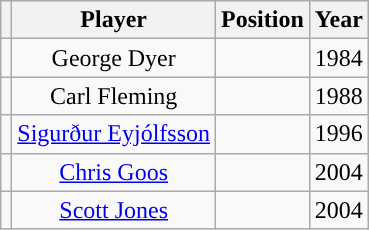<table class="wikitable sortable" border="1">
<tr align="center">
<th></th>
<th>Player</th>
<th>Position</th>
<th>Year</th>
</tr>
<tr style="text-align:center;">
<td></td>
<td>George Dyer</td>
<td></td>
<td>1984</td>
</tr>
<tr style="text-align:center;">
<td></td>
<td>Carl Fleming</td>
<td></td>
<td>1988</td>
</tr>
<tr style="text-align:center;">
<td></td>
<td><a href='#'>Sigurður Eyjólfsson</a></td>
<td></td>
<td>1996</td>
</tr>
<tr style="text-align:center;">
<td></td>
<td><a href='#'>Chris Goos</a></td>
<td></td>
<td>2004</td>
</tr>
<tr style="text-align:center;">
<td></td>
<td><a href='#'>Scott Jones</a></td>
<td></td>
<td>2004</td>
</tr>
</table>
